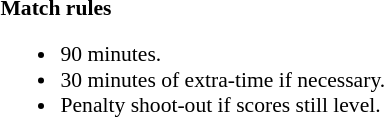<table width=82% style="font-size: 90%">
<tr>
<td width=50% valign=top><br><strong>Match rules</strong><ul><li>90 minutes.</li><li>30 minutes of extra-time if necessary.</li><li>Penalty shoot-out if scores still level.</li></ul></td>
</tr>
</table>
